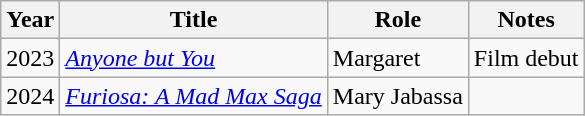<table class="wikitable">
<tr>
<th>Year</th>
<th>Title</th>
<th>Role</th>
<th>Notes</th>
</tr>
<tr>
<td>2023</td>
<td><em><a href='#'>Anyone but You</a></em></td>
<td>Margaret</td>
<td>Film debut</td>
</tr>
<tr>
<td>2024</td>
<td><em><a href='#'>Furiosa: A Mad Max Saga</a></em></td>
<td>Mary Jabassa</td>
<td></td>
</tr>
</table>
